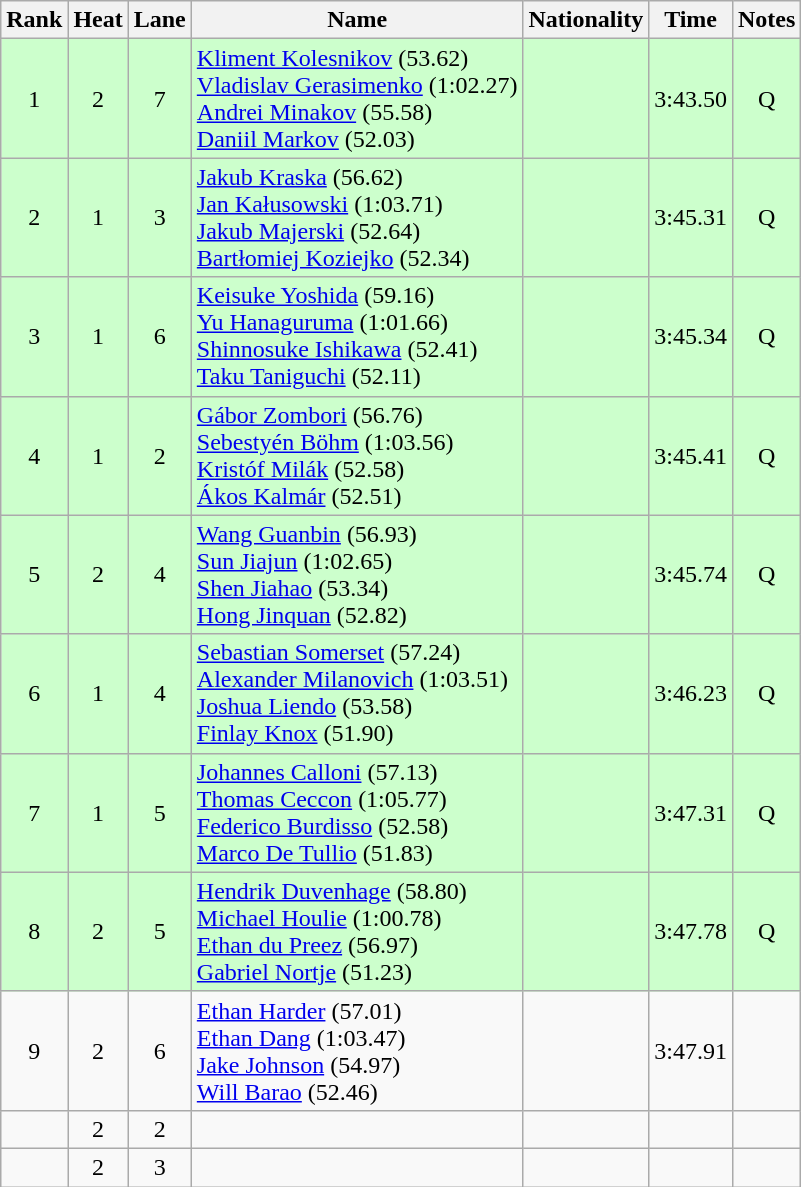<table class="wikitable sortable" style="text-align:center">
<tr>
<th>Rank</th>
<th>Heat</th>
<th>Lane</th>
<th>Name</th>
<th>Nationality</th>
<th>Time</th>
<th>Notes</th>
</tr>
<tr bgcolor=ccffcc>
<td>1</td>
<td>2</td>
<td>7</td>
<td align=left><a href='#'>Kliment Kolesnikov</a> (53.62)<br><a href='#'>Vladislav Gerasimenko</a> (1:02.27)<br><a href='#'>Andrei Minakov</a> (55.58)<br><a href='#'>Daniil Markov</a> (52.03)</td>
<td align=left></td>
<td>3:43.50</td>
<td>Q</td>
</tr>
<tr bgcolor=ccffcc>
<td>2</td>
<td>1</td>
<td>3</td>
<td align=left><a href='#'>Jakub Kraska</a> (56.62)<br><a href='#'>Jan Kałusowski</a> (1:03.71)<br><a href='#'>Jakub Majerski</a> (52.64)<br><a href='#'>Bartłomiej Koziejko</a> (52.34)</td>
<td align=left></td>
<td>3:45.31</td>
<td>Q</td>
</tr>
<tr bgcolor=ccffcc>
<td>3</td>
<td>1</td>
<td>6</td>
<td align=left><a href='#'>Keisuke Yoshida</a> (59.16)<br><a href='#'>Yu Hanaguruma</a> (1:01.66)<br><a href='#'>Shinnosuke Ishikawa</a> (52.41)<br><a href='#'>Taku Taniguchi</a> (52.11)</td>
<td align=left></td>
<td>3:45.34</td>
<td>Q</td>
</tr>
<tr bgcolor=ccffcc>
<td>4</td>
<td>1</td>
<td>2</td>
<td align=left><a href='#'>Gábor Zombori</a> (56.76)<br><a href='#'>Sebestyén Böhm</a> (1:03.56)<br><a href='#'>Kristóf Milák</a> (52.58)<br><a href='#'>Ákos Kalmár</a> (52.51)</td>
<td align=left></td>
<td>3:45.41</td>
<td>Q</td>
</tr>
<tr bgcolor=ccffcc>
<td>5</td>
<td>2</td>
<td>4</td>
<td align=left><a href='#'>Wang Guanbin</a> (56.93)<br><a href='#'>Sun Jiajun</a> (1:02.65)<br><a href='#'>Shen Jiahao</a> (53.34)<br><a href='#'>Hong Jinquan</a> (52.82)</td>
<td align=left></td>
<td>3:45.74</td>
<td>Q</td>
</tr>
<tr bgcolor=ccffcc>
<td>6</td>
<td>1</td>
<td>4</td>
<td align=left><a href='#'>Sebastian Somerset</a> (57.24)<br><a href='#'>Alexander Milanovich</a> (1:03.51)<br><a href='#'>Joshua Liendo</a> (53.58)<br><a href='#'>Finlay Knox</a> (51.90)</td>
<td align=left></td>
<td>3:46.23</td>
<td>Q</td>
</tr>
<tr bgcolor=ccffcc>
<td>7</td>
<td>1</td>
<td>5</td>
<td align=left><a href='#'>Johannes Calloni</a> (57.13)<br><a href='#'>Thomas Ceccon</a> (1:05.77)<br><a href='#'>Federico Burdisso</a> (52.58)<br><a href='#'>Marco De Tullio</a> (51.83)</td>
<td align=left></td>
<td>3:47.31</td>
<td>Q</td>
</tr>
<tr bgcolor=ccffcc>
<td>8</td>
<td>2</td>
<td>5</td>
<td align=left><a href='#'>Hendrik Duvenhage</a> (58.80)<br><a href='#'>Michael Houlie</a> (1:00.78)<br><a href='#'>Ethan du Preez</a> (56.97)<br><a href='#'>Gabriel Nortje</a> (51.23)</td>
<td align=left></td>
<td>3:47.78</td>
<td>Q</td>
</tr>
<tr>
<td>9</td>
<td>2</td>
<td>6</td>
<td align=left><a href='#'>Ethan Harder</a> (57.01)<br><a href='#'>Ethan Dang</a> (1:03.47)<br><a href='#'>Jake Johnson</a> (54.97)<br><a href='#'>Will Barao</a> (52.46)</td>
<td align=left></td>
<td>3:47.91</td>
<td></td>
</tr>
<tr>
<td></td>
<td>2</td>
<td>2</td>
<td align=left></td>
<td align=left></td>
<td></td>
<td></td>
</tr>
<tr>
<td></td>
<td>2</td>
<td>3</td>
<td align=left></td>
<td align=left></td>
<td></td>
<td></td>
</tr>
</table>
